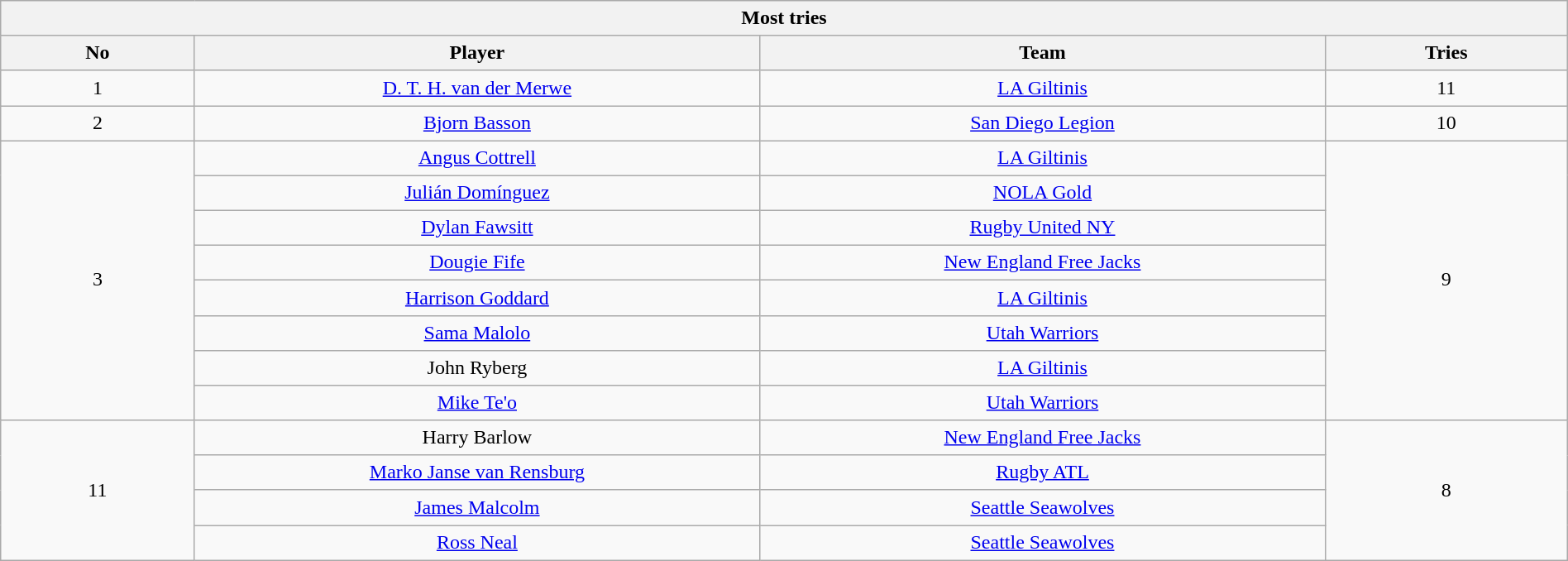<table class="wikitable collapsible sortable" style="text-align:center; line-height:130%; font-size:100%; width:100%;">
<tr>
<th colspan="100%">Most tries</th>
</tr>
<tr>
<th style="width:12%;">No</th>
<th style="width:35%;">Player</th>
<th style="width:35%;">Team</th>
<th style="width:15%;">Tries<br></th>
</tr>
<tr>
<td>1</td>
<td> <a href='#'>D. T. H. van der Merwe</a></td>
<td><a href='#'>LA Giltinis</a></td>
<td>11</td>
</tr>
<tr>
<td>2</td>
<td> <a href='#'>Bjorn Basson</a></td>
<td><a href='#'>San Diego Legion</a></td>
<td>10</td>
</tr>
<tr>
<td rowspan=8>3</td>
<td> <a href='#'>Angus Cottrell</a></td>
<td><a href='#'>LA Giltinis</a></td>
<td rowspan=8>9</td>
</tr>
<tr>
<td> <a href='#'>Julián Domínguez</a></td>
<td><a href='#'>NOLA Gold</a></td>
</tr>
<tr>
<td> <a href='#'>Dylan Fawsitt</a></td>
<td><a href='#'>Rugby United NY</a></td>
</tr>
<tr>
<td> <a href='#'>Dougie Fife</a></td>
<td><a href='#'>New England Free Jacks</a></td>
</tr>
<tr>
<td> <a href='#'>Harrison Goddard</a></td>
<td><a href='#'>LA Giltinis</a></td>
</tr>
<tr>
<td> <a href='#'>Sama Malolo</a></td>
<td><a href='#'>Utah Warriors</a></td>
</tr>
<tr>
<td> John Ryberg</td>
<td><a href='#'>LA Giltinis</a></td>
</tr>
<tr>
<td> <a href='#'>Mike Te'o</a></td>
<td><a href='#'>Utah Warriors</a></td>
</tr>
<tr>
<td rowspan=4>11</td>
<td> Harry Barlow</td>
<td><a href='#'>New England Free Jacks</a></td>
<td rowspan=4>8</td>
</tr>
<tr>
<td> <a href='#'>Marko Janse van Rensburg</a></td>
<td><a href='#'>Rugby ATL</a></td>
</tr>
<tr>
<td> <a href='#'>James Malcolm</a></td>
<td><a href='#'>Seattle Seawolves</a></td>
</tr>
<tr>
<td> <a href='#'>Ross Neal</a></td>
<td><a href='#'>Seattle Seawolves</a></td>
</tr>
</table>
